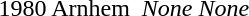<table>
<tr>
<td>1980 Arnhem <br></td>
<td></td>
<td><em>None</em></td>
<td><em>None</em></td>
</tr>
</table>
